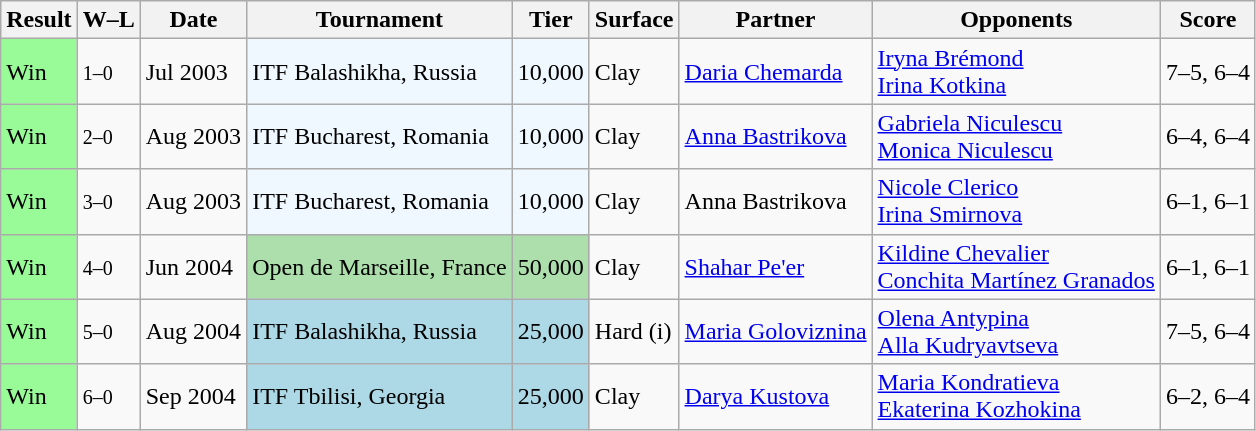<table class="sortable wikitable">
<tr>
<th>Result</th>
<th class=unsortable>W–L</th>
<th>Date</th>
<th>Tournament</th>
<th>Tier</th>
<th>Surface</th>
<th>Partner</th>
<th>Opponents</th>
<th class=unsortable>Score</th>
</tr>
<tr>
<td style=background:#98fb98>Win</td>
<td><small>1–0</small></td>
<td>Jul 2003</td>
<td bgcolor=#f0f8ff>ITF Balashikha, Russia</td>
<td bgcolor=#f0f8ff>10,000</td>
<td>Clay</td>
<td> <a href='#'>Daria Chemarda</a></td>
<td> <a href='#'>Iryna Brémond</a> <br>  <a href='#'>Irina Kotkina</a></td>
<td>7–5, 6–4</td>
</tr>
<tr>
<td style=background:#98fb98>Win</td>
<td><small>2–0</small></td>
<td>Aug 2003</td>
<td bgcolor=#f0f8ff>ITF Bucharest, Romania</td>
<td bgcolor=#f0f8ff>10,000</td>
<td>Clay</td>
<td> <a href='#'>Anna Bastrikova</a></td>
<td> <a href='#'>Gabriela Niculescu</a> <br>  <a href='#'>Monica Niculescu</a></td>
<td>6–4, 6–4</td>
</tr>
<tr>
<td style=background:#98fb98>Win</td>
<td><small>3–0</small></td>
<td>Aug 2003</td>
<td bgcolor=#f0f8ff>ITF Bucharest, Romania</td>
<td bgcolor=#f0f8ff>10,000</td>
<td>Clay</td>
<td> Anna Bastrikova</td>
<td> <a href='#'>Nicole Clerico</a> <br>  <a href='#'>Irina Smirnova</a></td>
<td>6–1, 6–1</td>
</tr>
<tr>
<td style=background:#98fb98>Win</td>
<td><small>4–0</small></td>
<td>Jun 2004</td>
<td style=background:#addfad>Open de Marseille, France</td>
<td style=background:#addfad>50,000</td>
<td>Clay</td>
<td> <a href='#'>Shahar Pe'er</a></td>
<td> <a href='#'>Kildine Chevalier</a> <br>  <a href='#'>Conchita Martínez Granados</a></td>
<td>6–1, 6–1</td>
</tr>
<tr>
<td style=background:#98fb98>Win</td>
<td><small>5–0</small></td>
<td>Aug 2004</td>
<td style=background:lightblue>ITF Balashikha, Russia</td>
<td style=background:lightblue>25,000</td>
<td>Hard (i)</td>
<td> <a href='#'>Maria Goloviznina</a></td>
<td> <a href='#'>Olena Antypina</a> <br>  <a href='#'>Alla Kudryavtseva</a></td>
<td>7–5, 6–4</td>
</tr>
<tr>
<td bgcolor=98FB98>Win</td>
<td><small>6–0</small></td>
<td>Sep 2004</td>
<td style=background:lightblue>ITF Tbilisi, Georgia</td>
<td style=background:lightblue>25,000</td>
<td>Clay</td>
<td> <a href='#'>Darya Kustova</a></td>
<td> <a href='#'>Maria Kondratieva</a> <br>  <a href='#'>Ekaterina Kozhokina</a></td>
<td>6–2, 6–4</td>
</tr>
</table>
